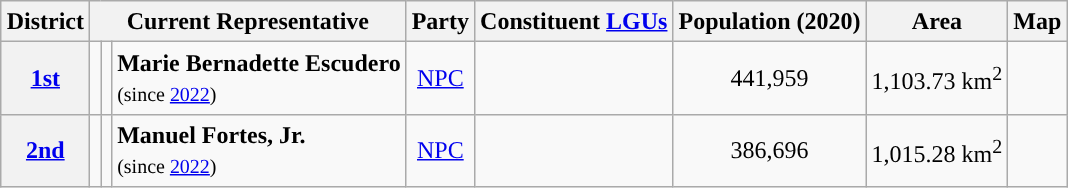<table class="wikitable sortable" style="margin: 1em auto; font-size:100%; line-height:20px; text-align:center">
<tr>
<th>District</th>
<th colspan="3">Current Representative</th>
<th>Party</th>
<th>Constituent <a href='#'>LGUs</a></th>
<th>Population (2020)</th>
<th>Area</th>
<th>Map</th>
</tr>
<tr>
<th><a href='#'>1st</a></th>
<td style="background:"></td>
<td></td>
<td style="text-align:left;"><strong>Marie Bernadette  Escudero</strong><br><small>(since <a href='#'>2022</a>)</small></td>
<td><a href='#'>NPC</a></td>
<td></td>
<td>441,959</td>
<td>1,103.73 km<sup>2</sup></td>
<td></td>
</tr>
<tr>
<th><a href='#'>2nd</a></th>
<td style="background:"></td>
<td></td>
<td style="text-align:left;"><strong>Manuel Fortes, Jr.</strong><br><small>(since <a href='#'>2022</a>)</small></td>
<td><a href='#'>NPC</a></td>
<td></td>
<td>386,696</td>
<td>1,015.28 km<sup>2</sup></td>
<td></td>
</tr>
</table>
